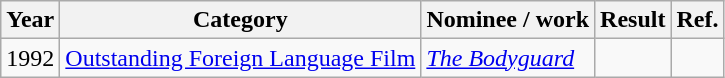<table class="wikitable">
<tr>
<th>Year</th>
<th>Category</th>
<th>Nominee / work</th>
<th>Result</th>
<th>Ref.</th>
</tr>
<tr>
<td>1992</td>
<td><a href='#'>Outstanding Foreign Language Film</a></td>
<td><em><a href='#'>The Bodyguard</a></em></td>
<td></td>
<td align="center"></td>
</tr>
</table>
